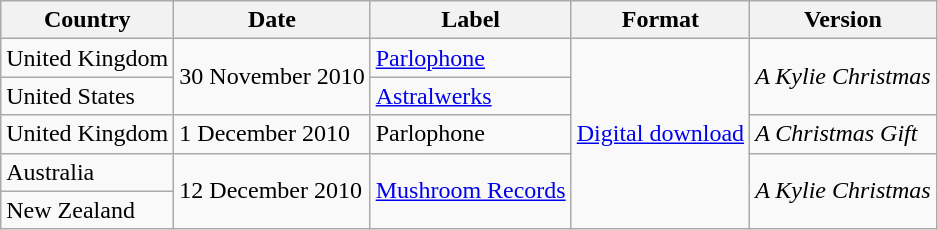<table class="wikitable">
<tr>
<th>Country</th>
<th>Date</th>
<th>Label</th>
<th>Format</th>
<th>Version</th>
</tr>
<tr>
<td>United Kingdom</td>
<td rowspan="2">30 November 2010</td>
<td><a href='#'>Parlophone</a></td>
<td rowspan="5"><a href='#'>Digital download</a></td>
<td rowspan="2"><em>A Kylie Christmas</em></td>
</tr>
<tr>
<td>United States</td>
<td><a href='#'>Astralwerks</a></td>
</tr>
<tr>
<td>United Kingdom</td>
<td>1 December 2010</td>
<td>Parlophone</td>
<td><em>A Christmas Gift</em></td>
</tr>
<tr>
<td>Australia</td>
<td rowspan="2">12 December 2010</td>
<td rowspan="2"><a href='#'>Mushroom Records</a></td>
<td rowspan="2"><em>A Kylie Christmas</em></td>
</tr>
<tr>
<td>New Zealand</td>
</tr>
</table>
